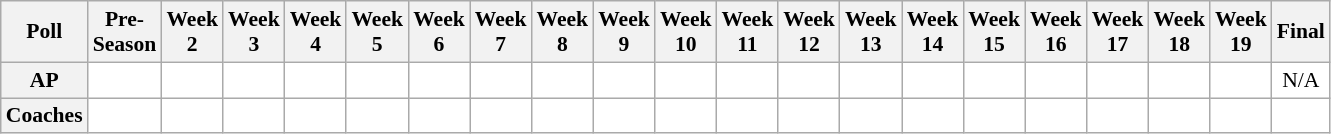<table class="wikitable" style="white-space:nowrap;font-size:90%">
<tr>
<th>Poll</th>
<th>Pre-<br>Season</th>
<th>Week<br>2</th>
<th>Week<br>3</th>
<th>Week<br>4</th>
<th>Week<br>5</th>
<th>Week<br>6</th>
<th>Week<br>7</th>
<th>Week<br>8</th>
<th>Week<br>9</th>
<th>Week<br>10</th>
<th>Week<br>11</th>
<th>Week<br>12</th>
<th>Week<br>13</th>
<th>Week<br>14</th>
<th>Week<br>15</th>
<th>Week<br>16</th>
<th>Week<br>17</th>
<th>Week<br>18</th>
<th>Week<br>19</th>
<th>Final</th>
</tr>
<tr style="text-align:center;">
<th>AP</th>
<td style="background:#FFF;"></td>
<td style="background:#FFF;"></td>
<td style="background:#FFF;"></td>
<td style="background:#FFF;"></td>
<td style="background:#FFF;"></td>
<td style="background:#FFF;"></td>
<td style="background:#FFF;"></td>
<td style="background:#FFF;"></td>
<td style="background:#FFF;"></td>
<td style="background:#FFF;"></td>
<td style="background:#FFF;"></td>
<td style="background:#FFF;"></td>
<td style="background:#FFF;"></td>
<td style="background:#FFF;"></td>
<td style="background:#FFF;"></td>
<td style="background:#FFF;"></td>
<td style="background:#FFF;"></td>
<td style="background:#FFF;"></td>
<td style="background:#FFF;"></td>
<td style="background:#FFF;">N/A</td>
</tr>
<tr style="text-align:center;">
<th>Coaches</th>
<td style="background:#FFF;"></td>
<td style="background:#FFF;"></td>
<td style="background:#FFF;"></td>
<td style="background:#FFF;"></td>
<td style="background:#FFF;"></td>
<td style="background:#FFF;"></td>
<td style="background:#FFF;"></td>
<td style="background:#FFF;"></td>
<td style="background:#FFF;"></td>
<td style="background:#FFF;"></td>
<td style="background:#FFF;"></td>
<td style="background:#FFF;"></td>
<td style="background:#FFF;"></td>
<td style="background:#FFF;"></td>
<td style="background:#FFF;"></td>
<td style="background:#FFF;"></td>
<td style="background:#FFF;"></td>
<td style="background:#FFF;"></td>
<td style="background:#FFF;"></td>
<td style="background:#FFF;"></td>
</tr>
</table>
